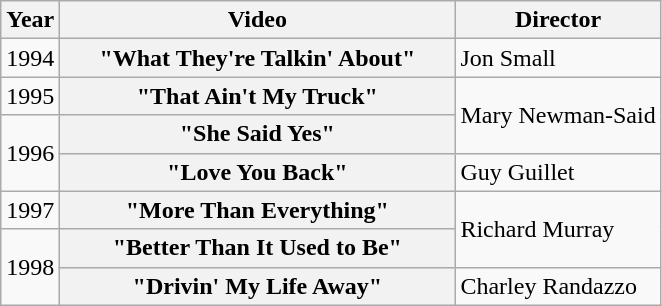<table class="wikitable plainrowheaders">
<tr>
<th>Year</th>
<th style="width:16em;">Video</th>
<th>Director</th>
</tr>
<tr>
<td>1994</td>
<th scope="row">"What They're Talkin' About"</th>
<td>Jon Small</td>
</tr>
<tr>
<td>1995</td>
<th scope="row">"That Ain't My Truck"</th>
<td rowspan="2">Mary Newman-Said</td>
</tr>
<tr>
<td rowspan="2">1996</td>
<th scope="row">"She Said Yes"</th>
</tr>
<tr>
<th scope="row">"Love You Back"</th>
<td>Guy Guillet</td>
</tr>
<tr>
<td>1997</td>
<th scope="row">"More Than Everything"</th>
<td rowspan="2">Richard Murray</td>
</tr>
<tr>
<td rowspan="2">1998</td>
<th scope="row">"Better Than It Used to Be"</th>
</tr>
<tr>
<th scope="row">"Drivin' My Life Away"</th>
<td>Charley Randazzo</td>
</tr>
</table>
